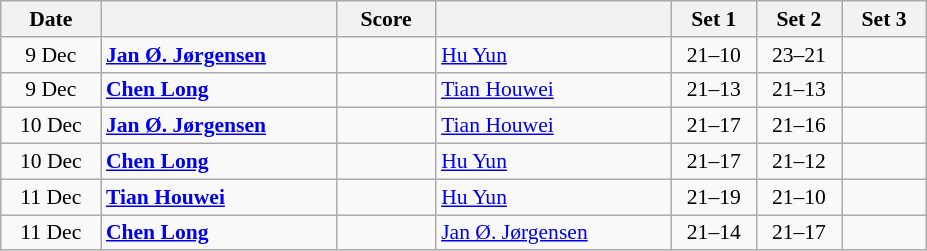<table class="wikitable" style="text-align: center; font-size:90% ">
<tr>
<th width="60">Date</th>
<th align="right" width="150"></th>
<th width="60">Score</th>
<th align="left" width="150"></th>
<th width="50">Set 1</th>
<th width="50">Set 2</th>
<th width="50">Set 3</th>
</tr>
<tr>
<td>9 Dec</td>
<td align=left><strong> <a href='#'>Jan Ø. Jørgensen</a></strong></td>
<td align=center></td>
<td align=left> <a href='#'>Hu Yun</a></td>
<td>21–10</td>
<td>23–21</td>
<td></td>
</tr>
<tr>
<td>9 Dec</td>
<td align=left><strong> <a href='#'>Chen Long</a></strong></td>
<td align=center></td>
<td align=left> <a href='#'>Tian Houwei</a></td>
<td>21–13</td>
<td>21–13</td>
<td></td>
</tr>
<tr>
<td>10 Dec</td>
<td align=left><strong> <a href='#'>Jan Ø. Jørgensen</a></strong></td>
<td align=center></td>
<td align=left> <a href='#'>Tian Houwei</a></td>
<td>21–17</td>
<td>21–16</td>
<td></td>
</tr>
<tr>
<td>10 Dec</td>
<td align=left><strong> <a href='#'>Chen Long</a></strong></td>
<td align=center></td>
<td align=left> <a href='#'>Hu Yun</a></td>
<td>21–17</td>
<td>21–12</td>
<td></td>
</tr>
<tr>
<td>11 Dec</td>
<td align=left><strong> <a href='#'>Tian Houwei</a></strong></td>
<td align=center></td>
<td align=left> <a href='#'>Hu Yun</a></td>
<td>21–19</td>
<td>21–10</td>
<td></td>
</tr>
<tr>
<td>11 Dec</td>
<td align=left><strong> <a href='#'>Chen Long</a></strong></td>
<td align=center></td>
<td align=left> <a href='#'>Jan Ø. Jørgensen</a></td>
<td>21–14</td>
<td>21–17</td>
<td></td>
</tr>
</table>
